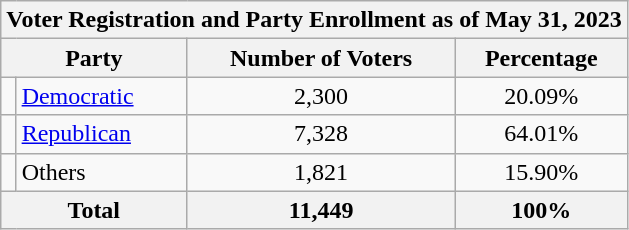<table class=wikitable>
<tr>
<th colspan = 6>Voter Registration and Party Enrollment as of May 31, 2023</th>
</tr>
<tr>
<th colspan = 2>Party</th>
<th>Number of Voters</th>
<th>Percentage</th>
</tr>
<tr>
<td></td>
<td><a href='#'>Democratic</a></td>
<td align = center>2,300</td>
<td align = center>20.09%</td>
</tr>
<tr>
<td></td>
<td><a href='#'>Republican</a></td>
<td align = center>7,328</td>
<td align = center>64.01%</td>
</tr>
<tr>
<td></td>
<td>Others</td>
<td align = center>1,821</td>
<td align = center>15.90%</td>
</tr>
<tr>
<th colspan = 2>Total</th>
<th align = center>11,449</th>
<th align = center>100%</th>
</tr>
</table>
